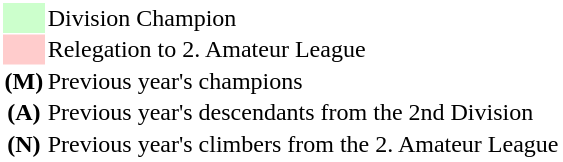<table style="border: 1px solid #ffffff; background-color: #ffffff" cellspacing="1" cellpadding="1">
<tr>
<td bgcolor="#ccffcc" width="20"></td>
<td>Division Champion</td>
</tr>
<tr>
<td bgcolor="#ffcccc"></td>
<td>Relegation to 2. Amateur League</td>
</tr>
<tr>
<th>(M)</th>
<td>Previous year's champions</td>
</tr>
<tr>
<th>(A)</th>
<td>Previous year's descendants from the 2nd Division</td>
</tr>
<tr>
<th>(N)</th>
<td>Previous year's climbers from the 2. Amateur League</td>
</tr>
</table>
